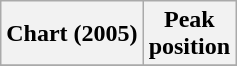<table class="wikitable plainrowheaders" style="text-align:center">
<tr>
<th scope="col">Chart (2005)</th>
<th scope="col">Peak<br>position</th>
</tr>
<tr>
</tr>
</table>
